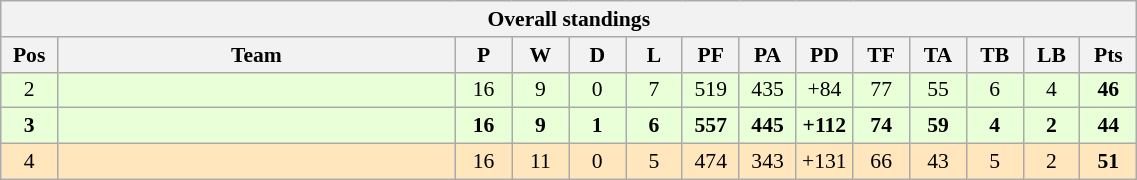<table class="wikitable" style="text-align:center; font-size:90%; width:60%;">
<tr>
<th colspan="100%" cellpadding="0" cellspacing="0">Overall standings</th>
</tr>
<tr>
<th style="width:5%;">Pos</th>
<th style="width:35%;">Team</th>
<th style="width:5%;">P</th>
<th style="width:5%;">W</th>
<th style="width:5%;">D</th>
<th style="width:5%;">L</th>
<th style="width:5%;">PF</th>
<th style="width:5%;">PA</th>
<th style="width:5%;">PD</th>
<th style="width:5%;">TF</th>
<th style="width:5%;">TA</th>
<th style="width:5%;">TB</th>
<th style="width:5%;">LB</th>
<th style="width:5%;">Pts<br></th>
</tr>
<tr style="background:#E8FFD8;">
<td>2</td>
<td style="text-align:left;"></td>
<td>16</td>
<td>9</td>
<td>0</td>
<td>7</td>
<td>519</td>
<td>435</td>
<td>+84</td>
<td>77</td>
<td>55</td>
<td>6</td>
<td>4</td>
<td><strong>46</strong></td>
</tr>
<tr style="background:#E8FFD8;">
<td><strong>3</strong></td>
<td style="text-align:left;"><strong></strong></td>
<td><strong>16</strong></td>
<td><strong>9</strong></td>
<td><strong>1</strong></td>
<td><strong>6</strong></td>
<td><strong>557</strong></td>
<td><strong>445</strong></td>
<td><strong>+112</strong></td>
<td><strong>74</strong></td>
<td><strong>59</strong></td>
<td><strong>4</strong></td>
<td><strong>2</strong></td>
<td><strong>44</strong></td>
</tr>
<tr style="background:#FFE6BD;">
<td>4</td>
<td style="text-align:left;"></td>
<td>16</td>
<td>11</td>
<td>0</td>
<td>5</td>
<td>474</td>
<td>343</td>
<td>+131</td>
<td>66</td>
<td>43</td>
<td>5</td>
<td>2</td>
<td><strong>51</strong></td>
</tr>
</table>
